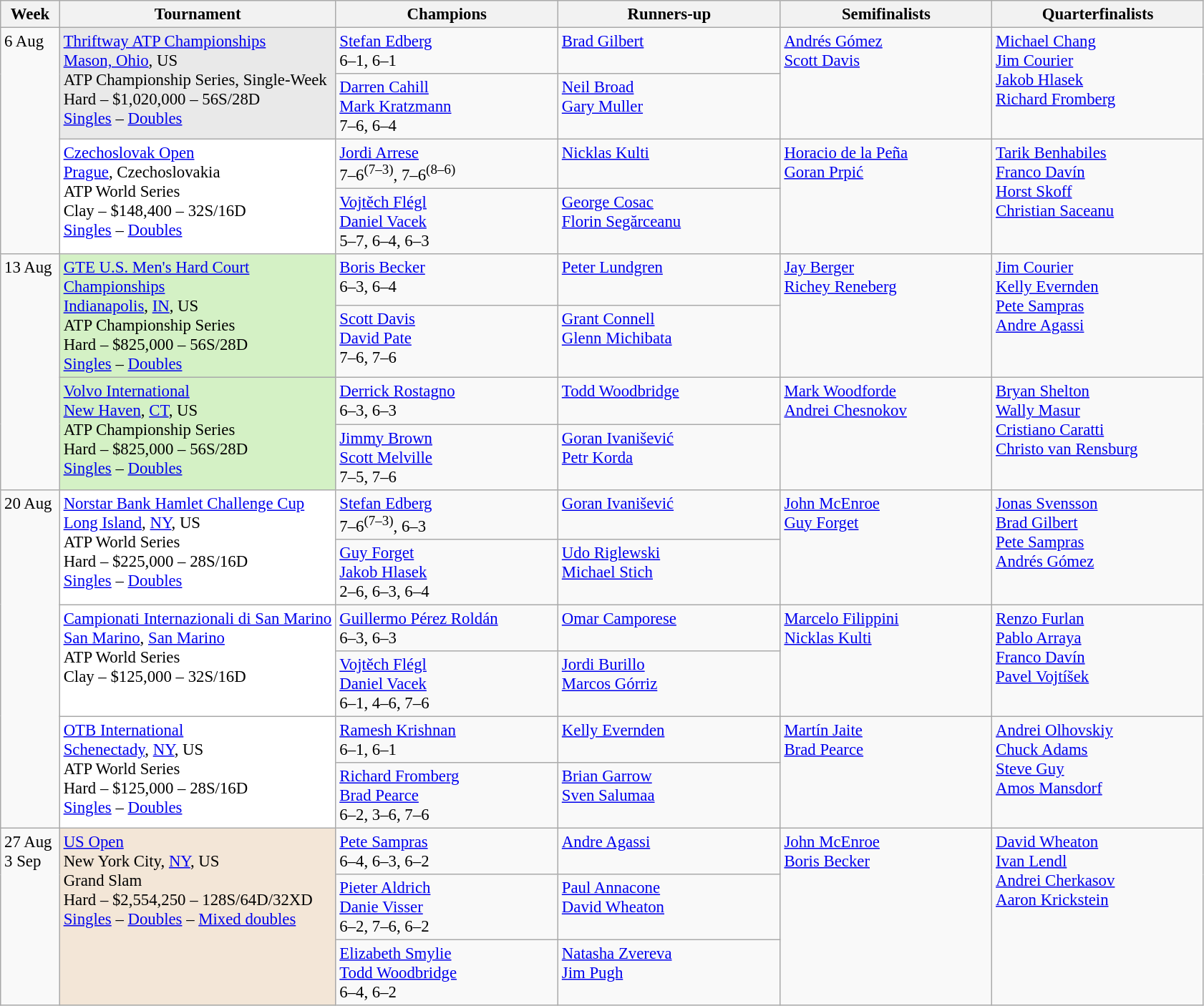<table class=wikitable style=font-size:95%>
<tr>
<th style="width:48px;">Week</th>
<th style="width:250px;">Tournament</th>
<th style="width:200px;">Champions</th>
<th style="width:200px;">Runners-up</th>
<th style="width:190px;">Semifinalists</th>
<th style="width:190px;">Quarterfinalists</th>
</tr>
<tr valign=top>
<td rowspan=4>6 Aug</td>
<td style="background:#E9E9E9;" rowspan=2><a href='#'>Thriftway ATP Championships</a> <br> <a href='#'>Mason, Ohio</a>, US <br> ATP Championship Series, Single-Week <br> Hard – $1,020,000 – 56S/28D <br><a href='#'>Singles</a> – <a href='#'>Doubles</a></td>
<td> <a href='#'>Stefan Edberg</a> <br> 6–1, 6–1</td>
<td> <a href='#'>Brad Gilbert</a></td>
<td rowspan=2> <a href='#'>Andrés Gómez</a> <br>  <a href='#'>Scott Davis</a></td>
<td rowspan=2> <a href='#'>Michael Chang</a> <br>  <a href='#'>Jim Courier</a> <br>  <a href='#'>Jakob Hlasek</a> <br>  <a href='#'>Richard Fromberg</a></td>
</tr>
<tr valign=top>
<td> <a href='#'>Darren Cahill</a> <br>  <a href='#'>Mark Kratzmann</a> <br> 7–6, 6–4</td>
<td> <a href='#'>Neil Broad</a> <br>  <a href='#'>Gary Muller</a></td>
</tr>
<tr valign=top>
<td style="background:#FFF;" rowspan=2><a href='#'>Czechoslovak Open</a> <br> <a href='#'>Prague</a>, Czechoslovakia <br> ATP World Series <br> Clay – $148,400 – 32S/16D <br> <a href='#'>Singles</a> – <a href='#'>Doubles</a></td>
<td> <a href='#'>Jordi Arrese</a> <br> 7–6<sup>(7–3)</sup>, 7–6<sup>(8–6)</sup></td>
<td> <a href='#'>Nicklas Kulti</a></td>
<td rowspan=2> <a href='#'>Horacio de la Peña</a> <br>  <a href='#'>Goran Prpić</a></td>
<td rowspan=2> <a href='#'>Tarik Benhabiles</a> <br>  <a href='#'>Franco Davín</a> <br>  <a href='#'>Horst Skoff</a> <br>  <a href='#'>Christian Saceanu</a></td>
</tr>
<tr valign=top>
<td> <a href='#'>Vojtěch Flégl</a> <br>  <a href='#'>Daniel Vacek</a> <br> 5–7, 6–4, 6–3</td>
<td> <a href='#'>George Cosac</a> <br>  <a href='#'>Florin Segărceanu</a></td>
</tr>
<tr valign=top>
<td rowspan=4>13 Aug</td>
<td style="background:#D4F1C5;" rowspan=2><a href='#'>GTE U.S. Men's Hard Court Championships</a> <br> <a href='#'>Indianapolis</a>, <a href='#'>IN</a>, US <br> ATP Championship Series <br> Hard – $825,000 – 56S/28D <br> <a href='#'>Singles</a> – <a href='#'>Doubles</a></td>
<td> <a href='#'>Boris Becker</a> <br> 6–3, 6–4</td>
<td> <a href='#'>Peter Lundgren</a></td>
<td rowspan=2> <a href='#'>Jay Berger</a> <br>  <a href='#'>Richey Reneberg</a></td>
<td rowspan=2> <a href='#'>Jim Courier</a> <br>  <a href='#'>Kelly Evernden</a> <br>  <a href='#'>Pete Sampras</a> <br>  <a href='#'>Andre Agassi</a></td>
</tr>
<tr valign=top>
<td> <a href='#'>Scott Davis</a> <br>  <a href='#'>David Pate</a> <br> 7–6, 7–6</td>
<td> <a href='#'>Grant Connell</a> <br>  <a href='#'>Glenn Michibata</a></td>
</tr>
<tr valign=top>
<td style="background:#D4F1C5;" rowspan=2><a href='#'>Volvo International</a> <br> <a href='#'>New Haven</a>, <a href='#'>CT</a>, US <br> ATP Championship Series <br> Hard – $825,000 – 56S/28D<br><a href='#'>Singles</a> – <a href='#'>Doubles</a></td>
<td> <a href='#'>Derrick Rostagno</a> <br> 6–3, 6–3</td>
<td> <a href='#'>Todd Woodbridge</a></td>
<td rowspan=2> <a href='#'>Mark Woodforde</a> <br>  <a href='#'>Andrei Chesnokov</a></td>
<td rowspan=2> <a href='#'>Bryan Shelton</a> <br>  <a href='#'>Wally Masur</a> <br>  <a href='#'>Cristiano Caratti</a> <br>  <a href='#'>Christo van Rensburg</a></td>
</tr>
<tr valign=top>
<td> <a href='#'>Jimmy Brown</a> <br>  <a href='#'>Scott Melville</a> <br> 7–5, 7–6</td>
<td> <a href='#'>Goran Ivanišević</a> <br>  <a href='#'>Petr Korda</a></td>
</tr>
<tr valign=top>
<td rowspan=6>20 Aug</td>
<td style="background:#FFF;" rowspan=2><a href='#'>Norstar Bank Hamlet Challenge Cup</a> <br> <a href='#'>Long Island</a>, <a href='#'>NY</a>, US <br> ATP World Series <br> Hard – $225,000 – 28S/16D <br><a href='#'>Singles</a> – <a href='#'>Doubles</a></td>
<td> <a href='#'>Stefan Edberg</a> <br> 7–6<sup>(7–3)</sup>, 6–3</td>
<td> <a href='#'>Goran Ivanišević</a></td>
<td rowspan=2> <a href='#'>John McEnroe</a> <br>  <a href='#'>Guy Forget</a></td>
<td rowspan=2> <a href='#'>Jonas Svensson</a> <br>  <a href='#'>Brad Gilbert</a> <br>  <a href='#'>Pete Sampras</a> <br>  <a href='#'>Andrés Gómez</a></td>
</tr>
<tr valign=top>
<td> <a href='#'>Guy Forget</a> <br>  <a href='#'>Jakob Hlasek</a> <br> 2–6, 6–3, 6–4</td>
<td> <a href='#'>Udo Riglewski</a> <br>  <a href='#'>Michael Stich</a></td>
</tr>
<tr valign=top>
<td style="background:#FFF;" rowspan=2><a href='#'>Campionati Internazionali di San Marino</a> <br> <a href='#'>San Marino</a>, <a href='#'>San Marino</a> <br> ATP World Series <br> Clay – $125,000 – 32S/16D</td>
<td> <a href='#'>Guillermo Pérez Roldán</a> <br> 6–3, 6–3</td>
<td> <a href='#'>Omar Camporese</a></td>
<td rowspan=2> <a href='#'>Marcelo Filippini</a> <br>  <a href='#'>Nicklas Kulti</a></td>
<td rowspan=2> <a href='#'>Renzo Furlan</a> <br>  <a href='#'>Pablo Arraya</a> <br>  <a href='#'>Franco Davín</a> <br>  <a href='#'>Pavel Vojtíšek</a></td>
</tr>
<tr valign=top>
<td> <a href='#'>Vojtěch Flégl</a> <br>  <a href='#'>Daniel Vacek</a> <br> 6–1, 4–6, 7–6</td>
<td> <a href='#'>Jordi Burillo</a> <br>  <a href='#'>Marcos Górriz</a></td>
</tr>
<tr valign=top>
<td style="background:#FFF;" rowspan=2><a href='#'>OTB International</a> <br> <a href='#'>Schenectady</a>, <a href='#'>NY</a>, US <br> ATP World Series <br> Hard – $125,000 – 28S/16D <br><a href='#'>Singles</a> – <a href='#'>Doubles</a></td>
<td> <a href='#'>Ramesh Krishnan</a> <br> 6–1, 6–1</td>
<td> <a href='#'>Kelly Evernden</a></td>
<td rowspan=2> <a href='#'>Martín Jaite</a> <br>  <a href='#'>Brad Pearce</a></td>
<td rowspan=2> <a href='#'>Andrei Olhovskiy</a> <br>  <a href='#'>Chuck Adams</a> <br>  <a href='#'>Steve Guy</a> <br>  <a href='#'>Amos Mansdorf</a></td>
</tr>
<tr valign=top>
<td> <a href='#'>Richard Fromberg</a> <br>  <a href='#'>Brad Pearce</a> <br> 6–2, 3–6, 7–6</td>
<td> <a href='#'>Brian Garrow</a> <br>  <a href='#'>Sven Salumaa</a></td>
</tr>
<tr valign=top>
<td rowspan=3>27 Aug <br> 3 Sep</td>
<td style="background:#F3E6D7;" rowspan=3><a href='#'>US Open</a> <br> New York City, <a href='#'>NY</a>, US <br> Grand Slam <br> Hard – $2,554,250 – 128S/64D/32XD <br> <a href='#'>Singles</a> – <a href='#'>Doubles</a> – <a href='#'>Mixed doubles</a></td>
<td> <a href='#'>Pete Sampras</a> <br> 6–4, 6–3, 6–2</td>
<td> <a href='#'>Andre Agassi</a></td>
<td rowspan=3> <a href='#'>John McEnroe</a> <br>  <a href='#'>Boris Becker</a></td>
<td rowspan=3> <a href='#'>David Wheaton</a> <br>  <a href='#'>Ivan Lendl</a> <br>  <a href='#'>Andrei Cherkasov</a> <br>  <a href='#'>Aaron Krickstein</a></td>
</tr>
<tr valign=top>
<td> <a href='#'>Pieter Aldrich</a> <br>  <a href='#'>Danie Visser</a> <br> 6–2, 7–6, 6–2</td>
<td> <a href='#'>Paul Annacone</a> <br>  <a href='#'>David Wheaton</a></td>
</tr>
<tr valign=top>
<td> <a href='#'>Elizabeth Smylie</a> <br>  <a href='#'>Todd Woodbridge</a> <br> 6–4, 6–2</td>
<td> <a href='#'>Natasha Zvereva</a> <br>  <a href='#'>Jim Pugh</a></td>
</tr>
</table>
